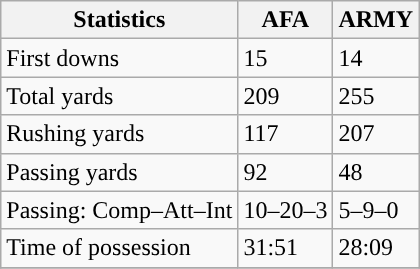<table class="wikitable" style="float: left;">
<tr>
<th>Statistics</th>
<th>AFA</th>
<th>ARMY</th>
</tr>
<tr>
<td>First downs</td>
<td>15</td>
<td>14</td>
</tr>
<tr>
<td>Total yards</td>
<td>209</td>
<td>255</td>
</tr>
<tr>
<td>Rushing yards</td>
<td>117</td>
<td>207</td>
</tr>
<tr>
<td>Passing yards</td>
<td>92</td>
<td>48</td>
</tr>
<tr>
<td>Passing: Comp–Att–Int</td>
<td>10–20–3</td>
<td>5–9–0</td>
</tr>
<tr>
<td>Time of possession</td>
<td>31:51</td>
<td>28:09</td>
</tr>
<tr>
</tr>
</table>
